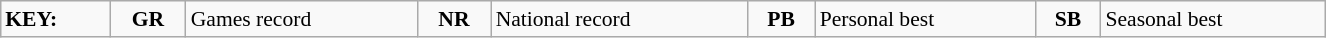<table class="wikitable" style="margin:0.5em auto; font-size:90%; position:relative;" width=70%>
<tr>
<td><strong>KEY:</strong></td>
<td align=center><strong>GR</strong></td>
<td>Games record</td>
<td align=center><strong>NR</strong></td>
<td>National record</td>
<td align=center><strong>PB</strong></td>
<td>Personal best</td>
<td align=center><strong>SB</strong></td>
<td>Seasonal best</td>
</tr>
</table>
